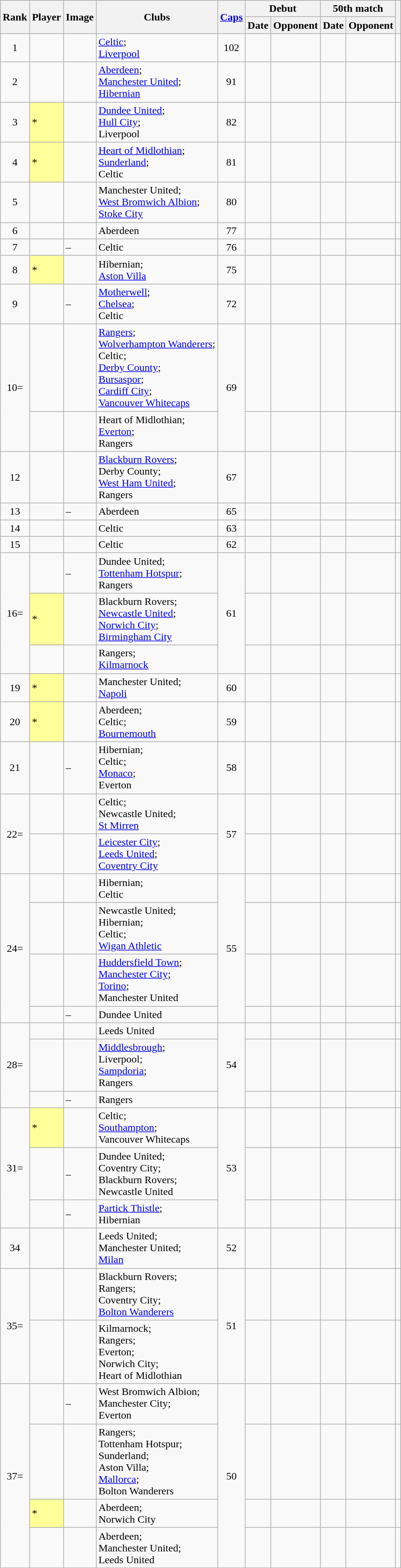<table class="wikitable plainrowheaders sortable" style="text-align: left">
<tr>
<th scope=col rowspan=2>Rank</th>
<th scope=col rowspan=2>Player</th>
<th scope=col rowspan=2 class=unsortable>Image</th>
<th scope=col rowspan=2 class=unsortable>Clubs</th>
<th scope=col rowspan=2><a href='#'>Caps</a></th>
<th scope=col colspan=2>Debut</th>
<th scope=col colspan=2>50th match</th>
<th scope=col rowspan=2 class=unsortable></th>
</tr>
<tr class=unsortable>
<th scope=col>Date</th>
<th scope=col>Opponent</th>
<th scope=col>Date</th>
<th scope=col>Opponent</th>
</tr>
<tr>
<td align="center">1</td>
<td></td>
<td></td>
<td><a href='#'>Celtic</a>;<br><a href='#'>Liverpool</a></td>
<td align=center>102</td>
<td></td>
<td></td>
<td></td>
<td></td>
<td></td>
</tr>
<tr>
<td align="center">2</td>
<td></td>
<td></td>
<td><a href='#'>Aberdeen</a>;<br><a href='#'>Manchester United</a>;<br><a href='#'>Hibernian</a></td>
<td align=center>91</td>
<td></td>
<td></td>
<td></td>
<td></td>
<td></td>
</tr>
<tr>
<td align="center">3</td>
<td style="background-color:#FFFF99">*</td>
<td></td>
<td><a href='#'>Dundee United</a>;<br><a href='#'>Hull City</a>;<br>Liverpool</td>
<td align=center>82</td>
<td></td>
<td></td>
<td></td>
<td></td>
<td></td>
</tr>
<tr>
<td align="center">4</td>
<td style="background-color:#FFFF99">*</td>
<td></td>
<td><a href='#'>Heart of Midlothian</a>;<br><a href='#'>Sunderland</a>;<br>Celtic</td>
<td align=center>81</td>
<td></td>
<td></td>
<td></td>
<td></td>
<td></td>
</tr>
<tr>
<td align="center">5</td>
<td></td>
<td></td>
<td>Manchester United;<br><a href='#'>West Bromwich Albion</a>;<br><a href='#'>Stoke City</a></td>
<td align="center">80</td>
<td></td>
<td></td>
<td></td>
<td></td>
<td></td>
</tr>
<tr>
<td align="center">6</td>
<td></td>
<td></td>
<td>Aberdeen</td>
<td align="center">77</td>
<td></td>
<td></td>
<td></td>
<td></td>
<td></td>
</tr>
<tr>
<td align="center">7</td>
<td></td>
<td>–</td>
<td>Celtic</td>
<td align="center">76</td>
<td></td>
<td></td>
<td></td>
<td></td>
<td></td>
</tr>
<tr>
<td align="center">8</td>
<td style="background-color:#FFFF99">*</td>
<td></td>
<td>Hibernian;<br><a href='#'>Aston Villa</a></td>
<td align="center">75</td>
<td></td>
<td></td>
<td></td>
<td></td>
<td></td>
</tr>
<tr>
<td align="center">9</td>
<td></td>
<td>–</td>
<td><a href='#'>Motherwell</a>;<br><a href='#'>Chelsea</a>;<br>Celtic</td>
<td align="center">72</td>
<td></td>
<td></td>
<td></td>
<td></td>
<td></td>
</tr>
<tr>
<td align=center rowspan=2>10=</td>
<td></td>
<td></td>
<td><a href='#'>Rangers</a>;<br><a href='#'>Wolverhampton Wanderers</a>;<br>Celtic;<br><a href='#'>Derby County</a>;<br><a href='#'>Bursaspor</a>;<br><a href='#'>Cardiff City</a>;<br><a href='#'>Vancouver Whitecaps</a></td>
<td align=center rowspan=2>69</td>
<td></td>
<td></td>
<td></td>
<td></td>
<td></td>
</tr>
<tr>
<td></td>
<td></td>
<td>Heart of Midlothian;<br><a href='#'>Everton</a>;<br>Rangers</td>
<td></td>
<td></td>
<td></td>
<td></td>
<td></td>
</tr>
<tr>
<td align="center">12</td>
<td></td>
<td></td>
<td><a href='#'>Blackburn Rovers</a>;<br>Derby County;<br><a href='#'>West Ham United</a>;<br>Rangers</td>
<td align="center">67</td>
<td></td>
<td></td>
<td></td>
<td></td>
<td></td>
</tr>
<tr>
<td align=center>13</td>
<td></td>
<td>–</td>
<td>Aberdeen</td>
<td align=center>65</td>
<td></td>
<td></td>
<td></td>
<td></td>
<td></td>
</tr>
<tr>
<td align="center">14</td>
<td></td>
<td></td>
<td>Celtic</td>
<td align=center>63</td>
<td></td>
<td></td>
<td></td>
<td></td>
<td></td>
</tr>
<tr>
<td align="center">15</td>
<td></td>
<td></td>
<td>Celtic</td>
<td align=center>62</td>
<td></td>
<td></td>
<td></td>
<td></td>
<td></td>
</tr>
<tr>
<td rowspan="3" align="center">16=</td>
<td></td>
<td>–</td>
<td>Dundee United;<br><a href='#'>Tottenham Hotspur</a>;<br>Rangers</td>
<td rowspan="3" align="center">61</td>
<td></td>
<td></td>
<td></td>
<td></td>
<td></td>
</tr>
<tr>
<td style="background-color:#FFFF99">*</td>
<td></td>
<td>Blackburn Rovers;<br><a href='#'>Newcastle United</a>;<br><a href='#'>Norwich City</a>;<br><a href='#'>Birmingham City</a></td>
<td></td>
<td></td>
<td></td>
<td></td>
<td></td>
</tr>
<tr>
<td></td>
<td></td>
<td>Rangers;<br><a href='#'>Kilmarnock</a></td>
<td></td>
<td></td>
<td></td>
<td></td>
<td></td>
</tr>
<tr>
<td align="center">19</td>
<td style="background-color:#FFFF99">*</td>
<td></td>
<td>Manchester United;<br><a href='#'>Napoli</a></td>
<td align="center">60</td>
<td></td>
<td></td>
<td></td>
<td></td>
<td></td>
</tr>
<tr>
<td align="center">20</td>
<td style="background-color:#FFFF99">*</td>
<td></td>
<td>Aberdeen;<br>Celtic;<br><a href='#'>Bournemouth</a></td>
<td align=center>59</td>
<td></td>
<td></td>
<td></td>
<td></td>
<td></td>
</tr>
<tr>
<td align="center">21</td>
<td></td>
<td>–</td>
<td>Hibernian;<br>Celtic;<br><a href='#'>Monaco</a>;<br>Everton</td>
<td align=center>58</td>
<td></td>
<td></td>
<td></td>
<td></td>
<td></td>
</tr>
<tr>
<td rowspan="2" align="center">22=</td>
<td></td>
<td></td>
<td>Celtic;<br>Newcastle United;<br><a href='#'>St Mirren</a></td>
<td rowspan="2" align="center">57</td>
<td></td>
<td></td>
<td></td>
<td></td>
<td></td>
</tr>
<tr>
<td></td>
<td></td>
<td><a href='#'>Leicester City</a>;<br><a href='#'>Leeds United</a>;<br><a href='#'>Coventry City</a></td>
<td></td>
<td></td>
<td></td>
<td></td>
<td></td>
</tr>
<tr>
<td rowspan="4" align="center">24=</td>
<td></td>
<td></td>
<td>Hibernian;<br>Celtic</td>
<td rowspan="4" align="center">55</td>
<td></td>
<td></td>
<td></td>
<td></td>
<td></td>
</tr>
<tr>
<td></td>
<td></td>
<td>Newcastle United;<br>Hibernian;<br>Celtic;<br><a href='#'>Wigan Athletic</a></td>
<td></td>
<td></td>
<td></td>
<td></td>
<td></td>
</tr>
<tr>
<td></td>
<td></td>
<td><a href='#'>Huddersfield Town</a>;<br><a href='#'>Manchester City</a>;<br><a href='#'>Torino</a>;<br>Manchester United</td>
<td></td>
<td></td>
<td></td>
<td></td>
<td></td>
</tr>
<tr>
<td></td>
<td>–</td>
<td>Dundee United</td>
<td></td>
<td></td>
<td></td>
<td></td>
<td></td>
</tr>
<tr>
<td rowspan="3" align="center">28=</td>
<td></td>
<td></td>
<td>Leeds United</td>
<td rowspan="3" align="center">54</td>
<td></td>
<td></td>
<td></td>
<td></td>
<td></td>
</tr>
<tr>
<td></td>
<td></td>
<td><a href='#'>Middlesbrough</a>;<br>Liverpool;<br><a href='#'>Sampdoria</a>;<br>Rangers</td>
<td></td>
<td></td>
<td></td>
<td></td>
<td></td>
</tr>
<tr>
<td></td>
<td>–</td>
<td>Rangers</td>
<td></td>
<td></td>
<td></td>
<td></td>
<td></td>
</tr>
<tr>
<td rowspan="3" align="center">31=</td>
<td style="background-color:#FFFF99">*</td>
<td></td>
<td>Celtic;<br><a href='#'>Southampton</a>;<br>Vancouver Whitecaps</td>
<td rowspan="3" align="center">53</td>
<td></td>
<td></td>
<td></td>
<td></td>
<td></td>
</tr>
<tr>
<td></td>
<td>–</td>
<td>Dundee United;<br>Coventry City;<br>Blackburn Rovers;<br>Newcastle United</td>
<td></td>
<td></td>
<td></td>
<td></td>
<td></td>
</tr>
<tr>
<td></td>
<td>–</td>
<td><a href='#'>Partick Thistle</a>;<br>Hibernian</td>
<td></td>
<td></td>
<td></td>
<td></td>
<td></td>
</tr>
<tr>
<td align=center>34</td>
<td></td>
<td></td>
<td>Leeds United;<br>Manchester United;<br><a href='#'>Milan</a></td>
<td align=center>52</td>
<td></td>
<td></td>
<td></td>
<td></td>
<td></td>
</tr>
<tr>
<td rowspan=2 align="center">35=</td>
<td></td>
<td></td>
<td>Blackburn Rovers;<br>Rangers;<br>Coventry City;<br><a href='#'>Bolton Wanderers</a></td>
<td rowspan=2 align="center">51</td>
<td></td>
<td></td>
<td></td>
<td></td>
<td></td>
</tr>
<tr>
<td></td>
<td></td>
<td>Kilmarnock;<br>Rangers;<br>Everton;<br>Norwich City;<br>Heart of Midlothian</td>
<td></td>
<td></td>
<td></td>
<td></td>
<td></td>
</tr>
<tr>
<td rowspan=4 align="center">37=</td>
<td></td>
<td>–</td>
<td>West Bromwich Albion;<br>Manchester City;<br>Everton</td>
<td rowspan=4 align="center">50</td>
<td></td>
<td></td>
<td></td>
<td></td>
<td></td>
</tr>
<tr>
<td></td>
<td></td>
<td>Rangers;<br>Tottenham Hotspur;<br>Sunderland;<br>Aston Villa;<br><a href='#'>Mallorca</a>;<br>Bolton Wanderers</td>
<td></td>
<td></td>
<td></td>
<td></td>
<td></td>
</tr>
<tr>
<td style="background-color:#FFFF99">*</td>
<td></td>
<td>Aberdeen;<br>Norwich City</td>
<td></td>
<td></td>
<td></td>
<td></td>
<td></td>
</tr>
<tr>
<td></td>
<td></td>
<td>Aberdeen;<br>Manchester United;<br>Leeds United</td>
<td></td>
<td></td>
<td></td>
<td></td>
<td></td>
</tr>
<tr>
</tr>
</table>
